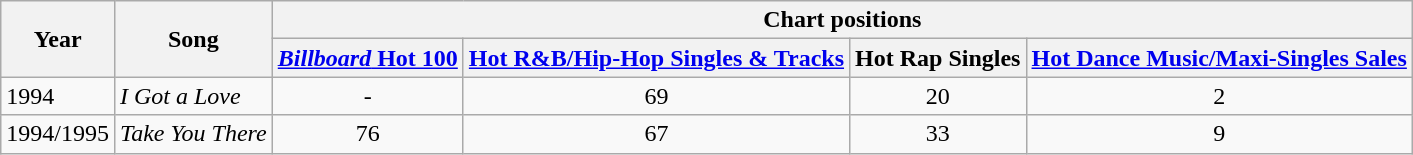<table class="wikitable">
<tr>
<th rowspan="2">Year</th>
<th rowspan="2">Song</th>
<th colspan="4">Chart positions</th>
</tr>
<tr>
<th><a href='#'><em>Billboard</em> Hot 100</a></th>
<th><a href='#'>Hot R&B/Hip-Hop Singles & Tracks</a></th>
<th>Hot Rap Singles</th>
<th><a href='#'>Hot Dance Music/Maxi-Singles Sales</a></th>
</tr>
<tr>
<td>1994</td>
<td><em>I Got a Love</em></td>
<td align="center">-</td>
<td align="center">69</td>
<td align="center">20</td>
<td align="center">2</td>
</tr>
<tr>
<td>1994/1995</td>
<td><em>Take You There</em></td>
<td align="center">76</td>
<td align="center">67</td>
<td align="center">33</td>
<td align="center">9</td>
</tr>
</table>
